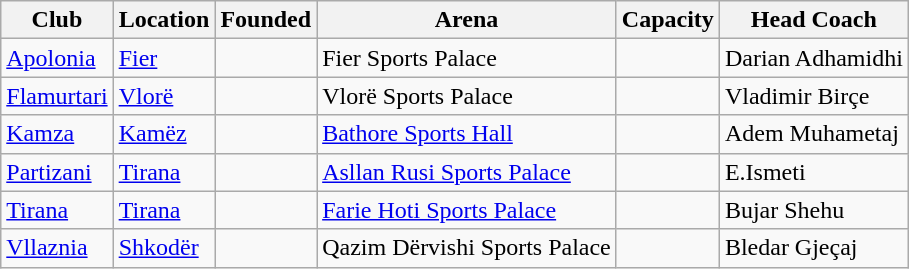<table class="wikitable sortable">
<tr>
<th scope="col">Club</th>
<th scope="col">Location</th>
<th scope="col">Founded</th>
<th scope="col">Arena</th>
<th scope="col">Capacity</th>
<th scope="col">Head Coach</th>
</tr>
<tr bgcolor=>
<td><a href='#'>Apolonia</a></td>
<td><a href='#'>Fier</a></td>
<td></td>
<td>Fier Sports Palace</td>
<td></td>
<td> Darian Adhamidhi</td>
</tr>
<tr bgcolor=>
<td><a href='#'>Flamurtari</a></td>
<td><a href='#'>Vlorë</a></td>
<td></td>
<td>Vlorë Sports Palace</td>
<td></td>
<td> Vladimir Birçe</td>
</tr>
<tr bgcolor=>
<td><a href='#'>Kamza</a></td>
<td><a href='#'>Kamëz</a></td>
<td></td>
<td><a href='#'>Bathore Sports Hall</a></td>
<td></td>
<td> Adem Muhametaj</td>
</tr>
<tr bgcolor=>
<td><a href='#'>Partizani</a></td>
<td><a href='#'>Tirana</a></td>
<td></td>
<td><a href='#'>Asllan Rusi Sports Palace</a></td>
<td></td>
<td> E.Ismeti</td>
</tr>
<tr bgcolor=>
<td><a href='#'>Tirana</a></td>
<td><a href='#'>Tirana</a></td>
<td></td>
<td><a href='#'>Farie Hoti Sports Palace</a></td>
<td></td>
<td> Bujar Shehu</td>
</tr>
<tr bgcolor=>
<td><a href='#'>Vllaznia</a></td>
<td><a href='#'>Shkodër</a></td>
<td></td>
<td>Qazim Dërvishi Sports Palace</td>
<td></td>
<td> Bledar Gjeçaj</td>
</tr>
</table>
